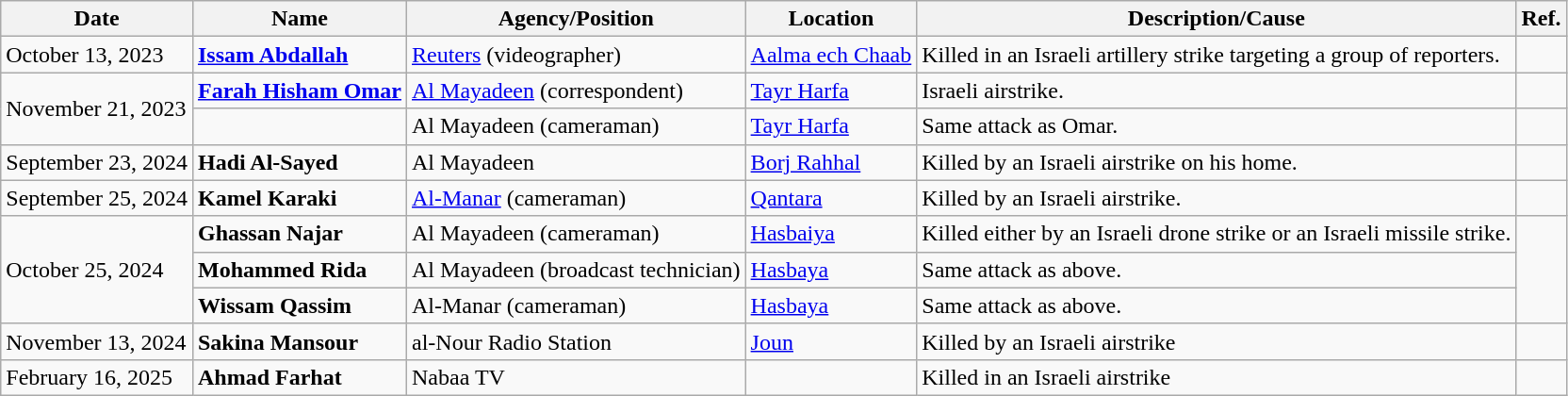<table class="wikitable static-row-numbers">
<tr>
<th scope="col" style="min-width: 90px;">Date</th>
<th>Name</th>
<th>Agency/Position</th>
<th>Location</th>
<th>Description/Cause</th>
<th>Ref.</th>
</tr>
<tr>
<td>October 13, 2023</td>
<td><strong><a href='#'>Issam Abdallah</a></strong></td>
<td><a href='#'>Reuters</a> (videographer)</td>
<td><a href='#'>Aalma ech Chaab</a></td>
<td>Killed in an Israeli artillery strike targeting a group of reporters.</td>
<td></td>
</tr>
<tr>
<td rowspan="2">November 21, 2023</td>
<td><strong><a href='#'>Farah Hisham Omar</a></strong></td>
<td><a href='#'>Al Mayadeen</a> (correspondent)</td>
<td><a href='#'>Tayr Harfa</a></td>
<td>Israeli airstrike.</td>
<td></td>
</tr>
<tr>
<td><strong></strong></td>
<td>Al Mayadeen (cameraman)</td>
<td><a href='#'>Tayr Harfa</a></td>
<td>Same attack as Omar.</td>
<td></td>
</tr>
<tr>
<td>September 23, 2024</td>
<td><strong>Hadi Al-Sayed</strong></td>
<td>Al Mayadeen</td>
<td><a href='#'>Borj Rahhal</a></td>
<td>Killed by an Israeli airstrike on his home.</td>
<td></td>
</tr>
<tr>
<td>September 25, 2024</td>
<td><strong>Kamel Karaki</strong></td>
<td><a href='#'>Al-Manar</a> (cameraman)</td>
<td><a href='#'>Qantara</a></td>
<td>Killed by an Israeli airstrike.</td>
<td></td>
</tr>
<tr>
<td rowspan="3">October 25, 2024</td>
<td><strong>Ghassan Najar</strong></td>
<td>Al Mayadeen (cameraman)</td>
<td><a href='#'>Hasbaiya</a></td>
<td>Killed either by an Israeli drone strike or an Israeli missile strike.</td>
<td rowspan="3"></td>
</tr>
<tr>
<td><strong>Mohammed Rida</strong></td>
<td>Al Mayadeen (broadcast technician)</td>
<td><a href='#'>Hasbaya</a></td>
<td>Same attack as above.</td>
</tr>
<tr>
<td><strong>Wissam Qassim</strong></td>
<td>Al-Manar (cameraman)</td>
<td><a href='#'>Hasbaya</a></td>
<td>Same attack as above.</td>
</tr>
<tr>
<td>November 13, 2024</td>
<td><strong>Sakina Mansour</strong></td>
<td>al-Nour Radio Station</td>
<td><a href='#'>Joun</a></td>
<td>Killed by an Israeli airstrike</td>
<td></td>
</tr>
<tr>
<td>February 16, 2025</td>
<td><strong>Ahmad Farhat</strong></td>
<td>Nabaa TV</td>
<td></td>
<td>Killed in an Israeli airstrike</td>
<td></td>
</tr>
</table>
